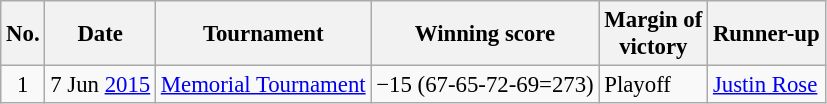<table class="wikitable" style="font-size:95%;">
<tr>
<th>No.</th>
<th>Date</th>
<th>Tournament</th>
<th>Winning score</th>
<th>Margin of<br>victory</th>
<th>Runner-up</th>
</tr>
<tr>
<td align=center>1</td>
<td align=right>7 Jun <a href='#'>2015</a></td>
<td><a href='#'>Memorial Tournament</a></td>
<td>−15 (67-65-72-69=273)</td>
<td>Playoff</td>
<td> <a href='#'>Justin Rose</a></td>
</tr>
</table>
